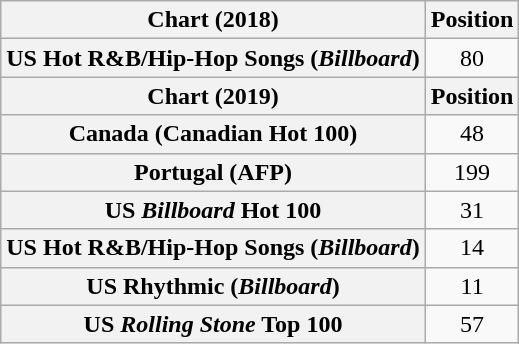<table class="wikitable sortable plainrowheaders" style="text-align:center">
<tr>
<th scope="col">Chart (2018)</th>
<th scope="col">Position</th>
</tr>
<tr>
<th scope="row">US Hot R&B/Hip-Hop Songs (<em>Billboard</em>)</th>
<td>80</td>
</tr>
<tr>
<th scope="col">Chart (2019)</th>
<th scope="col">Position</th>
</tr>
<tr>
<th scope="row">Canada (Canadian Hot 100)</th>
<td>48</td>
</tr>
<tr>
<th scope="row">Portugal (AFP)</th>
<td>199</td>
</tr>
<tr>
<th scope="row">US <em>Billboard</em> Hot 100</th>
<td>31</td>
</tr>
<tr>
<th scope="row">US Hot R&B/Hip-Hop Songs (<em>Billboard</em>)</th>
<td>14</td>
</tr>
<tr>
<th scope="row">US Rhythmic (<em>Billboard</em>)</th>
<td>11</td>
</tr>
<tr>
<th scope="row">US <em>Rolling Stone</em> Top 100</th>
<td>57</td>
</tr>
</table>
